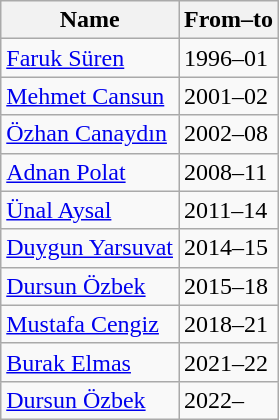<table class="wikitable" style="text-align: left">
<tr>
<th>Name</th>
<th>From–to</th>
</tr>
<tr>
<td> <a href='#'>Faruk Süren</a></td>
<td>1996–01</td>
</tr>
<tr>
<td> <a href='#'>Mehmet Cansun</a></td>
<td>2001–02</td>
</tr>
<tr>
<td> <a href='#'>Özhan Canaydın</a></td>
<td>2002–08</td>
</tr>
<tr>
<td> <a href='#'>Adnan Polat</a></td>
<td>2008–11</td>
</tr>
<tr>
<td> <a href='#'>Ünal Aysal</a></td>
<td>2011–14</td>
</tr>
<tr>
<td> <a href='#'>Duygun Yarsuvat</a></td>
<td>2014–15</td>
</tr>
<tr>
<td> <a href='#'>Dursun Özbek</a></td>
<td>2015–18</td>
</tr>
<tr>
<td> <a href='#'>Mustafa Cengiz</a></td>
<td>2018–21</td>
</tr>
<tr>
<td> <a href='#'>Burak Elmas</a></td>
<td>2021–22</td>
</tr>
<tr>
<td> <a href='#'>Dursun Özbek</a></td>
<td>2022–</td>
</tr>
</table>
